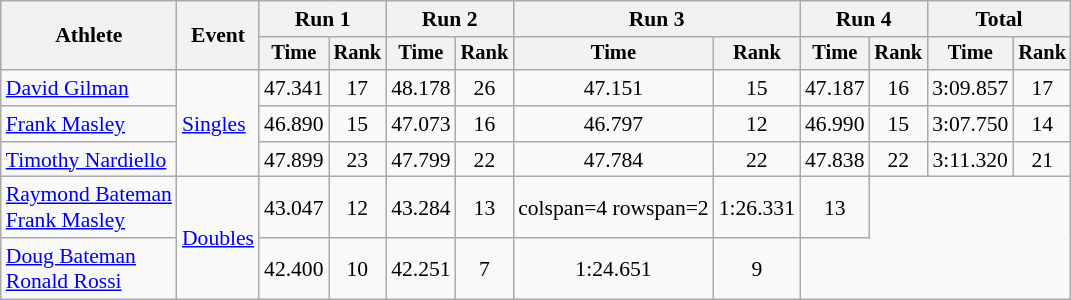<table class=wikitable style=font-size:90%;text-align:center>
<tr>
<th rowspan=2>Athlete</th>
<th rowspan=2>Event</th>
<th colspan=2>Run 1</th>
<th colspan=2>Run 2</th>
<th colspan=2>Run 3</th>
<th colspan=2>Run 4</th>
<th colspan=2>Total</th>
</tr>
<tr style=font-size:95%>
<th>Time</th>
<th>Rank</th>
<th>Time</th>
<th>Rank</th>
<th>Time</th>
<th>Rank</th>
<th>Time</th>
<th>Rank</th>
<th>Time</th>
<th>Rank</th>
</tr>
<tr>
<td align=left><a href='#'>David Gilman</a></td>
<td align=left rowspan=3><a href='#'>Singles</a></td>
<td>47.341</td>
<td>17</td>
<td>48.178</td>
<td>26</td>
<td>47.151</td>
<td>15</td>
<td>47.187</td>
<td>16</td>
<td>3:09.857</td>
<td>17</td>
</tr>
<tr>
<td align=left><a href='#'>Frank Masley</a></td>
<td>46.890</td>
<td>15</td>
<td>47.073</td>
<td>16</td>
<td>46.797</td>
<td>12</td>
<td>46.990</td>
<td>15</td>
<td>3:07.750</td>
<td>14</td>
</tr>
<tr>
<td align=left><a href='#'>Timothy Nardiello</a></td>
<td>47.899</td>
<td>23</td>
<td>47.799</td>
<td>22</td>
<td>47.784</td>
<td>22</td>
<td>47.838</td>
<td>22</td>
<td>3:11.320</td>
<td>21</td>
</tr>
<tr>
<td align=left><a href='#'>Raymond Bateman</a><br><a href='#'>Frank Masley</a></td>
<td align=left rowspan=2><a href='#'>Doubles</a></td>
<td>43.047</td>
<td>12</td>
<td>43.284</td>
<td>13</td>
<td>colspan=4 rowspan=2 </td>
<td>1:26.331</td>
<td>13</td>
</tr>
<tr>
<td align=left><a href='#'>Doug Bateman</a><br><a href='#'>Ronald Rossi</a></td>
<td>42.400</td>
<td>10</td>
<td>42.251</td>
<td>7</td>
<td>1:24.651</td>
<td>9</td>
</tr>
</table>
